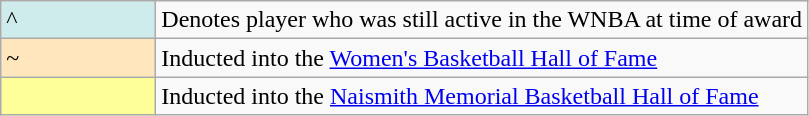<table class="wikitable">
<tr>
<td style="background-color:#cfecec; border:1px solid #aaaaaa; width:6em">^</td>
<td>Denotes player who was still active in the WNBA at time of award</td>
</tr>
<tr>
<td style="background-color:#ffe6bd; border:1px solid #aaaaaa; width:6em">~</td>
<td>Inducted into the <a href='#'>Women's Basketball Hall of Fame</a></td>
</tr>
<tr>
<td style="background-color:#ff9; border:1px solid #aaaaaa; width:6em"></td>
<td>Inducted into the <a href='#'>Naismith Memorial Basketball Hall of Fame</a></td>
</tr>
</table>
